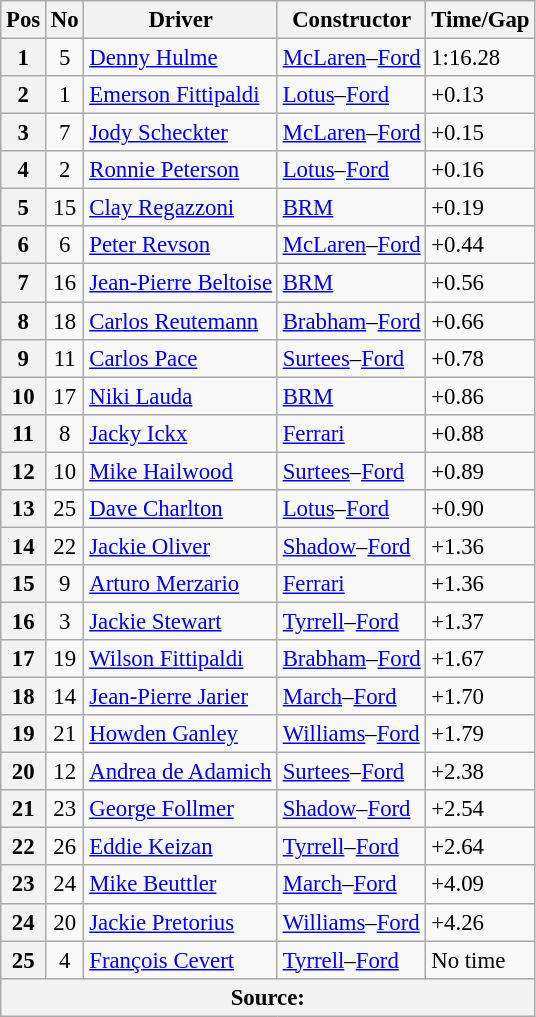<table class="wikitable sortable" style="font-size: 95%;">
<tr>
<th>Pos</th>
<th>No</th>
<th>Driver</th>
<th>Constructor</th>
<th>Time/Gap</th>
</tr>
<tr>
<th>1</th>
<td align=center>5</td>
<td> <a href='#'>Denny Hulme</a></td>
<td><a href='#'>McLaren</a>–<a href='#'>Ford</a></td>
<td>1:16.28</td>
</tr>
<tr>
<th>2</th>
<td align=center>1</td>
<td> <a href='#'>Emerson Fittipaldi</a></td>
<td><a href='#'>Lotus</a>–<a href='#'>Ford</a></td>
<td>+0.13</td>
</tr>
<tr>
<th>3</th>
<td align=center>7</td>
<td> <a href='#'>Jody Scheckter</a></td>
<td><a href='#'>McLaren</a>–<a href='#'>Ford</a></td>
<td>+0.15</td>
</tr>
<tr>
<th>4</th>
<td align=center>2</td>
<td> <a href='#'>Ronnie Peterson</a></td>
<td><a href='#'>Lotus</a>–<a href='#'>Ford</a></td>
<td>+0.16</td>
</tr>
<tr>
<th>5</th>
<td align=center>15</td>
<td> <a href='#'>Clay Regazzoni</a></td>
<td><a href='#'>BRM</a></td>
<td>+0.19</td>
</tr>
<tr>
<th>6</th>
<td align=center>6</td>
<td> <a href='#'>Peter Revson</a></td>
<td><a href='#'>McLaren</a>–<a href='#'>Ford</a></td>
<td>+0.44</td>
</tr>
<tr>
<th>7</th>
<td align=center>16</td>
<td> <a href='#'>Jean-Pierre Beltoise</a></td>
<td><a href='#'>BRM</a></td>
<td>+0.56</td>
</tr>
<tr>
<th>8</th>
<td align=center>18</td>
<td> <a href='#'>Carlos Reutemann</a></td>
<td><a href='#'>Brabham</a>–<a href='#'>Ford</a></td>
<td>+0.66</td>
</tr>
<tr>
<th>9</th>
<td align=center>11</td>
<td> <a href='#'>Carlos Pace</a></td>
<td><a href='#'>Surtees</a>–<a href='#'>Ford</a></td>
<td>+0.78</td>
</tr>
<tr>
<th>10</th>
<td align=center>17</td>
<td> <a href='#'>Niki Lauda</a></td>
<td><a href='#'>BRM</a></td>
<td>+0.86</td>
</tr>
<tr>
<th>11</th>
<td align=center>8</td>
<td> <a href='#'>Jacky Ickx</a></td>
<td><a href='#'>Ferrari</a></td>
<td>+0.88</td>
</tr>
<tr>
<th>12</th>
<td align=center>10</td>
<td> <a href='#'>Mike Hailwood</a></td>
<td><a href='#'>Surtees</a>–<a href='#'>Ford</a></td>
<td>+0.89</td>
</tr>
<tr>
<th>13</th>
<td align=center>25</td>
<td> <a href='#'>Dave Charlton</a></td>
<td><a href='#'>Lotus</a>–<a href='#'>Ford</a></td>
<td>+0.90</td>
</tr>
<tr>
<th>14</th>
<td align=center>22</td>
<td> <a href='#'>Jackie Oliver</a></td>
<td><a href='#'>Shadow</a>–<a href='#'>Ford</a></td>
<td>+1.36</td>
</tr>
<tr>
<th>15</th>
<td align=center>9</td>
<td> <a href='#'>Arturo Merzario</a></td>
<td><a href='#'>Ferrari</a></td>
<td>+1.36</td>
</tr>
<tr>
<th>16</th>
<td align=center>3</td>
<td> <a href='#'>Jackie Stewart</a></td>
<td><a href='#'>Tyrrell</a>–<a href='#'>Ford</a></td>
<td>+1.37</td>
</tr>
<tr>
<th>17</th>
<td align=center>19</td>
<td> <a href='#'>Wilson Fittipaldi</a></td>
<td><a href='#'>Brabham</a>–<a href='#'>Ford</a></td>
<td>+1.67</td>
</tr>
<tr>
<th>18</th>
<td align=center>14</td>
<td> <a href='#'>Jean-Pierre Jarier</a></td>
<td><a href='#'>March</a>–<a href='#'>Ford</a></td>
<td>+1.70</td>
</tr>
<tr>
<th>19</th>
<td align=center>21</td>
<td> <a href='#'>Howden Ganley</a></td>
<td><a href='#'>Williams</a>–<a href='#'>Ford</a></td>
<td>+1.79</td>
</tr>
<tr>
<th>20</th>
<td align=center>12</td>
<td> <a href='#'>Andrea de Adamich</a></td>
<td><a href='#'>Surtees</a>–<a href='#'>Ford</a></td>
<td>+2.38</td>
</tr>
<tr>
<th>21</th>
<td align=center>23</td>
<td> <a href='#'>George Follmer</a></td>
<td><a href='#'>Shadow</a>–<a href='#'>Ford</a></td>
<td>+2.54</td>
</tr>
<tr>
<th>22</th>
<td align=center>26</td>
<td> <a href='#'>Eddie Keizan</a></td>
<td><a href='#'>Tyrrell</a>–<a href='#'>Ford</a></td>
<td>+2.64</td>
</tr>
<tr>
<th>23</th>
<td align=center>24</td>
<td> <a href='#'>Mike Beuttler</a></td>
<td><a href='#'>March</a>–<a href='#'>Ford</a></td>
<td>+4.09</td>
</tr>
<tr>
<th>24</th>
<td align=center>20</td>
<td> <a href='#'>Jackie Pretorius</a></td>
<td><a href='#'>Williams</a>–<a href='#'>Ford</a></td>
<td>+4.26</td>
</tr>
<tr>
<th>25</th>
<td align=center>4</td>
<td> <a href='#'>François Cevert</a></td>
<td><a href='#'>Tyrrell</a>–<a href='#'>Ford</a></td>
<td>No time</td>
</tr>
<tr>
<th colspan=5>Source:</th>
</tr>
</table>
